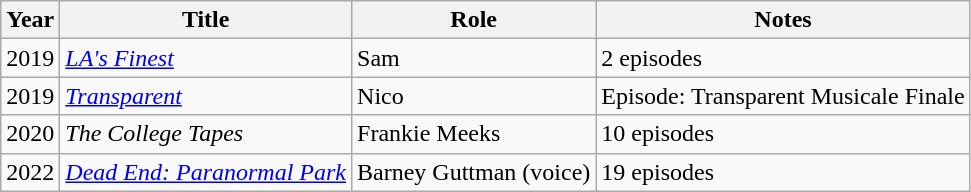<table class="wikitable">
<tr>
<th>Year</th>
<th>Title</th>
<th>Role</th>
<th>Notes</th>
</tr>
<tr>
<td>2019</td>
<td><a href='#'><em>LA's Finest</em></a></td>
<td>Sam</td>
<td>2 episodes</td>
</tr>
<tr>
<td>2019</td>
<td><a href='#'><em>Transparent</em></a></td>
<td>Nico</td>
<td>Episode: Transparent Musicale Finale</td>
</tr>
<tr>
<td>2020</td>
<td><em>The College Tapes</em></td>
<td>Frankie Meeks</td>
<td>10 episodes</td>
</tr>
<tr>
<td>2022</td>
<td><em><a href='#'>Dead End: Paranormal Park</a></em></td>
<td>Barney Guttman (voice)</td>
<td>19 episodes</td>
</tr>
</table>
